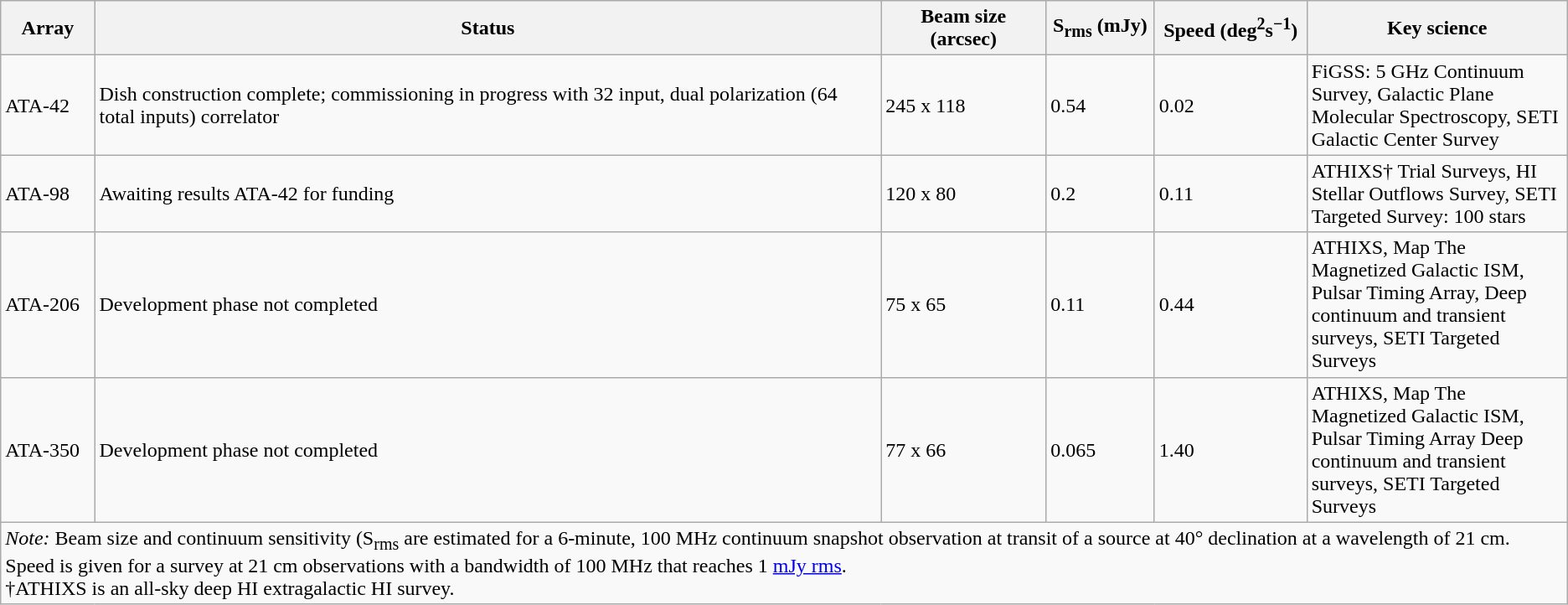<table class="wikitable">
<tr>
<th>Array</th>
<th>Status</th>
<th>Beam size (arcsec)</th>
<th>S<sub>rms</sub> (mJy)</th>
<th>Speed (deg<sup>2</sup>s<sup>−1</sup>)</th>
<th style="width:200px;">Key science</th>
</tr>
<tr>
<td>ATA-42</td>
<td>Dish construction complete; commissioning in progress with 32 input, dual polarization (64 total inputs) correlator</td>
<td>245 x 118</td>
<td>0.54</td>
<td>0.02</td>
<td>FiGSS: 5 GHz Continuum Survey, Galactic Plane Molecular Spectroscopy, SETI Galactic Center Survey</td>
</tr>
<tr>
<td>ATA-98</td>
<td>Awaiting results ATA-42 for funding</td>
<td>120 x 80</td>
<td>0.2</td>
<td>0.11</td>
<td>ATHIXS† Trial Surveys, HI Stellar Outflows Survey, SETI Targeted Survey: 100 stars</td>
</tr>
<tr>
<td>ATA-206</td>
<td>Development phase not completed</td>
<td>75 x 65</td>
<td>0.11</td>
<td>0.44</td>
<td>ATHIXS, Map The Magnetized Galactic ISM, Pulsar Timing Array, Deep continuum and transient surveys, SETI Targeted Surveys</td>
</tr>
<tr>
<td>ATA-350</td>
<td>Development phase not completed</td>
<td>77 x 66</td>
<td>0.065</td>
<td>1.40</td>
<td>ATHIXS, Map The Magnetized Galactic ISM, Pulsar Timing Array Deep continuum and transient surveys, SETI Targeted Surveys</td>
</tr>
<tr>
<td colspan=6><em>Note:</em> Beam size and continuum sensitivity (S<sub>rms</sub> are estimated for a 6-minute, 100 MHz continuum snapshot observation at transit of a source at 40° declination at a wavelength of 21 cm. Speed is given for a survey at 21 cm observations with a bandwidth of 100 MHz that reaches 1 <a href='#'>mJy rms</a>.<br>†ATHIXS is an all-sky deep HI extragalactic HI survey.</td>
</tr>
</table>
